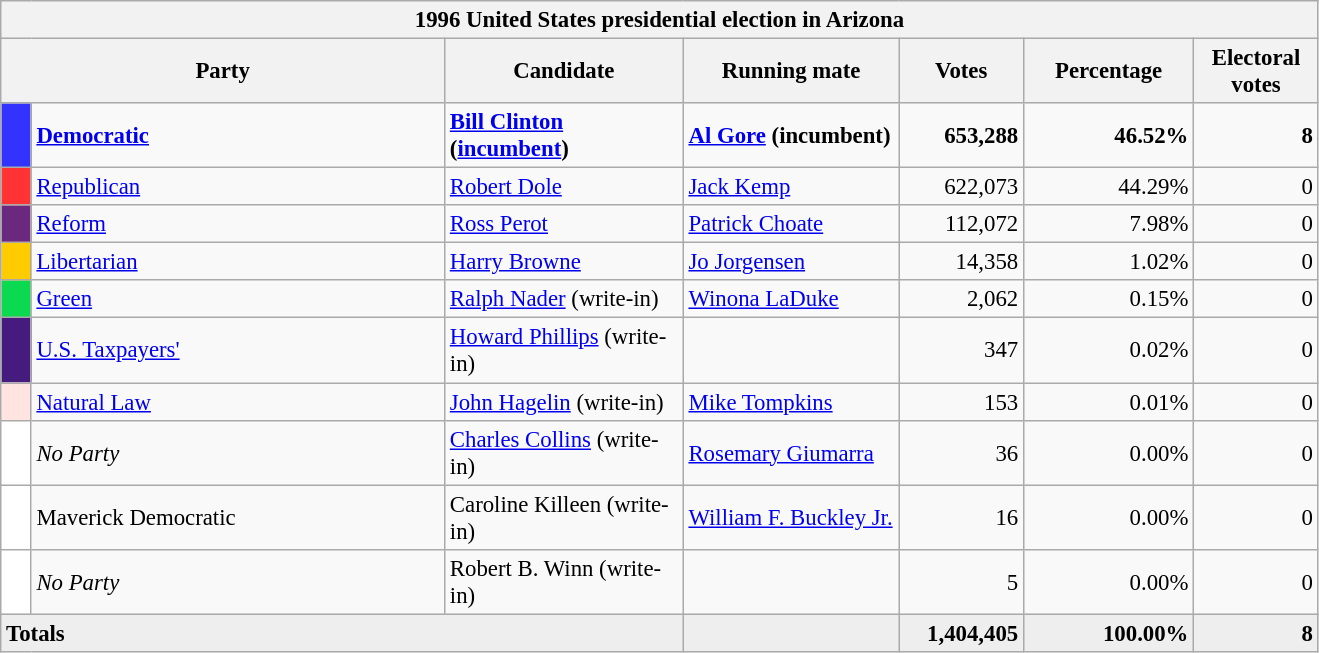<table class="wikitable" style="font-size: 95%;">
<tr>
<th colspan="7">1996 United States presidential election in Arizona</th>
</tr>
<tr>
<th colspan="2" style="width: 19em">Party</th>
<th style="width: 10em">Candidate</th>
<th style="width: 9em">Running mate</th>
<th style="width: 5em">Votes</th>
<th style="width: 7em">Percentage</th>
<th style="width: 5em">Electoral votes</th>
</tr>
<tr>
<th style="background-color:#3333FF; width: 3px"></th>
<td style="width: 130px"><strong><a href='#'>Democratic</a></strong></td>
<td><strong><a href='#'>Bill Clinton</a> (<a href='#'>incumbent</a>)</strong></td>
<td><strong><a href='#'>Al Gore</a></strong> <strong>(incumbent)</strong></td>
<td align="right"><strong>653,288</strong></td>
<td align="right"><strong>46.52%</strong></td>
<td align="right"><strong>8</strong></td>
</tr>
<tr>
<th style="background-color:#FF3333; width: 3px"></th>
<td style="width: 130px"><a href='#'>Republican</a></td>
<td><a href='#'>Robert Dole</a></td>
<td><a href='#'>Jack Kemp</a></td>
<td align="right">622,073</td>
<td align="right">44.29%</td>
<td align="right">0</td>
</tr>
<tr>
<th style="background-color:#6A287E; width: 3px"></th>
<td style="width: 130px"><a href='#'>Reform</a></td>
<td><a href='#'>Ross Perot</a></td>
<td><a href='#'>Patrick Choate</a></td>
<td align="right">112,072</td>
<td align="right">7.98%</td>
<td align="right">0</td>
</tr>
<tr>
<th style="background-color:#FFCC00; width: 3px"></th>
<td style="width: 130px"><a href='#'>Libertarian</a></td>
<td><a href='#'>Harry Browne</a></td>
<td><a href='#'>Jo Jorgensen</a></td>
<td align="right">14,358</td>
<td align="right">1.02%</td>
<td align="right">0</td>
</tr>
<tr>
<th style="background-color:#0BDA51; width: 3px"></th>
<td style="width: 130px"><a href='#'>Green</a></td>
<td><a href='#'>Ralph Nader</a> (write-in)</td>
<td><a href='#'>Winona LaDuke</a></td>
<td align="right">2,062</td>
<td align="right">0.15%</td>
<td align="right">0</td>
</tr>
<tr>
<th style="background-color:#461B7E; width: 3px"></th>
<td style="width: 130px"><a href='#'>U.S. Taxpayers'</a></td>
<td><a href='#'>Howard Phillips</a> (write-in)</td>
<td></td>
<td align="right">347</td>
<td align="right">0.02%</td>
<td align="right">0</td>
</tr>
<tr>
<th style="background-color:#ffe4e1; width: 3px"></th>
<td style="width: 130px"><a href='#'>Natural Law</a></td>
<td><a href='#'>John Hagelin</a> (write-in)</td>
<td><a href='#'>Mike Tompkins</a></td>
<td align="right">153</td>
<td align="right">0.01%</td>
<td align="right">0</td>
</tr>
<tr>
<th style="background-color:#FFFFFF; width: 3px"></th>
<td style="width: 130px"><em>No Party</em></td>
<td><a href='#'>Charles Collins</a> (write-in)</td>
<td><a href='#'>Rosemary Giumarra</a></td>
<td align="right">36</td>
<td align="right">0.00%</td>
<td align="right">0</td>
</tr>
<tr>
<th style="background-color:#FFFFFF; width: 3px"></th>
<td style="width: 130px">Maverick Democratic</td>
<td>Caroline Killeen (write-in)</td>
<td><a href='#'>William F. Buckley Jr.</a></td>
<td align="right">16</td>
<td align="right">0.00%</td>
<td align="right">0</td>
</tr>
<tr>
<th style="background-color:#FFFFFF; width: 3px"></th>
<td style="width: 130px"><em>No Party</em></td>
<td>Robert B. Winn (write-in)</td>
<td></td>
<td align="right">5</td>
<td align="right">0.00%</td>
<td align="right">0</td>
</tr>
<tr bgcolor="#EEEEEE">
<td colspan="3" align="left"><strong>Totals</strong></td>
<td></td>
<td align="right"><strong>1,404,405</strong></td>
<td align="right"><strong>100.00%</strong></td>
<td align="right"><strong>8</strong></td>
</tr>
</table>
